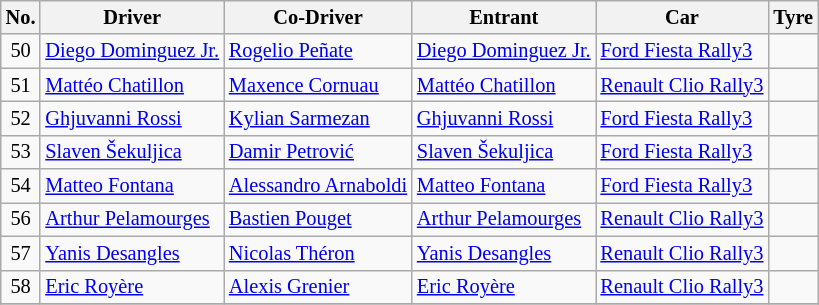<table class="wikitable" style="font-size: 85%;">
<tr>
<th>No.</th>
<th>Driver</th>
<th>Co-Driver</th>
<th>Entrant</th>
<th>Car</th>
<th>Tyre</th>
</tr>
<tr>
<td align="center">50</td>
<td> <a href='#'>Diego Dominguez Jr.</a></td>
<td> <a href='#'>Rogelio Peñate</a></td>
<td> <a href='#'>Diego Dominguez Jr.</a></td>
<td><a href='#'>Ford Fiesta Rally3</a></td>
<td align="center"></td>
</tr>
<tr>
<td align="center">51</td>
<td> <a href='#'>Mattéo Chatillon</a></td>
<td> <a href='#'>Maxence Cornuau</a></td>
<td> <a href='#'>Mattéo Chatillon</a></td>
<td><a href='#'>Renault Clio Rally3</a></td>
<td align="center"></td>
</tr>
<tr>
<td align="center">52</td>
<td> <a href='#'>Ghjuvanni Rossi</a></td>
<td> <a href='#'>Kylian Sarmezan</a></td>
<td> <a href='#'>Ghjuvanni Rossi</a></td>
<td><a href='#'>Ford Fiesta Rally3</a></td>
<td align="center"></td>
</tr>
<tr>
<td align="center">53</td>
<td> <a href='#'>Slaven Šekuljica</a></td>
<td> <a href='#'>Damir Petrović</a></td>
<td> <a href='#'>Slaven Šekuljica</a></td>
<td><a href='#'>Ford Fiesta Rally3</a></td>
<td align="center"></td>
</tr>
<tr>
<td align="center">54</td>
<td> <a href='#'>Matteo Fontana</a></td>
<td> <a href='#'>Alessandro Arnaboldi</a></td>
<td> <a href='#'>Matteo Fontana</a></td>
<td><a href='#'>Ford Fiesta Rally3</a></td>
<td align="center"></td>
</tr>
<tr>
<td align="center">56</td>
<td> <a href='#'>Arthur Pelamourges</a></td>
<td> <a href='#'>Bastien Pouget</a></td>
<td> <a href='#'>Arthur Pelamourges</a></td>
<td><a href='#'>Renault Clio Rally3</a></td>
<td align="center"></td>
</tr>
<tr>
<td align="center">57</td>
<td> <a href='#'>Yanis Desangles</a></td>
<td> <a href='#'>Nicolas Théron</a></td>
<td> <a href='#'>Yanis Desangles</a></td>
<td><a href='#'>Renault Clio Rally3</a></td>
<td align="center"></td>
</tr>
<tr>
<td align="center">58</td>
<td> <a href='#'>Eric Royère</a></td>
<td> <a href='#'>Alexis Grenier</a></td>
<td> <a href='#'>Eric Royère</a></td>
<td><a href='#'>Renault Clio Rally3</a></td>
<td align="center"></td>
</tr>
<tr>
</tr>
</table>
